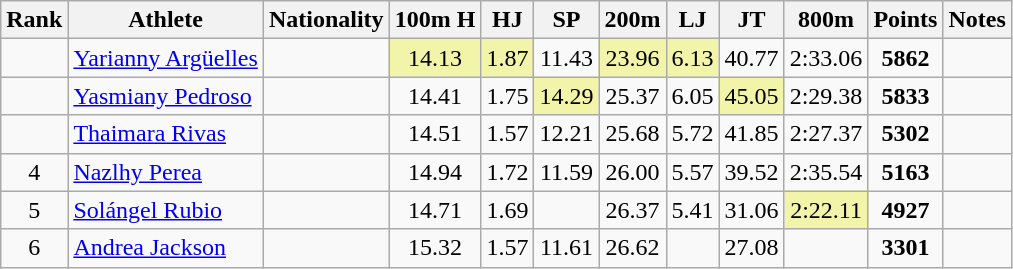<table class="wikitable sortable" style=" text-align:center;">
<tr>
<th>Rank</th>
<th>Athlete</th>
<th>Nationality</th>
<th>100m H</th>
<th>HJ</th>
<th>SP</th>
<th>200m</th>
<th>LJ</th>
<th>JT</th>
<th>800m</th>
<th>Points</th>
<th>Notes</th>
</tr>
<tr>
<td></td>
<td align=left><a href='#'>Yarianny Argüelles</a></td>
<td align=left></td>
<td bgcolor=#F2F5A9>14.13</td>
<td bgcolor=#F2F5A9>1.87</td>
<td>11.43</td>
<td bgcolor=#F2F5A9>23.96</td>
<td bgcolor=#F2F5A9>6.13</td>
<td>40.77</td>
<td>2:33.06</td>
<td><strong>5862</strong></td>
<td></td>
</tr>
<tr>
<td></td>
<td align=left><a href='#'>Yasmiany Pedroso</a></td>
<td align=left></td>
<td>14.41</td>
<td>1.75</td>
<td bgcolor=#F2F5A9>14.29</td>
<td>25.37</td>
<td>6.05</td>
<td bgcolor=#F2F5A9>45.05</td>
<td>2:29.38</td>
<td><strong>5833</strong></td>
<td></td>
</tr>
<tr>
<td></td>
<td align=left><a href='#'>Thaimara Rivas</a></td>
<td align=left></td>
<td>14.51</td>
<td>1.57</td>
<td>12.21</td>
<td>25.68</td>
<td>5.72</td>
<td>41.85</td>
<td>2:27.37</td>
<td><strong>5302</strong></td>
<td></td>
</tr>
<tr>
<td>4</td>
<td align=left><a href='#'>Nazlhy Perea</a></td>
<td align=left></td>
<td>14.94</td>
<td>1.72</td>
<td>11.59</td>
<td>26.00</td>
<td>5.57</td>
<td>39.52</td>
<td>2:35.54</td>
<td><strong>5163</strong></td>
<td></td>
</tr>
<tr>
<td>5</td>
<td align=left><a href='#'>Solángel Rubio</a></td>
<td align=left></td>
<td>14.71</td>
<td>1.69</td>
<td></td>
<td>26.37</td>
<td>5.41</td>
<td>31.06</td>
<td bgcolor=#F2F5A9>2:22.11</td>
<td><strong>4927</strong></td>
<td></td>
</tr>
<tr>
<td>6</td>
<td align=left><a href='#'>Andrea Jackson</a></td>
<td align=left></td>
<td>15.32</td>
<td>1.57</td>
<td>11.61</td>
<td>26.62</td>
<td></td>
<td>27.08</td>
<td></td>
<td><strong>3301</strong></td>
<td></td>
</tr>
</table>
